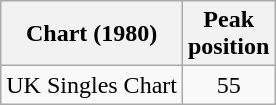<table class="wikitable sortable">
<tr>
<th>Chart (1980)</th>
<th>Peak<br>position</th>
</tr>
<tr>
<td align="left">UK Singles Chart</td>
<td style="text-align:center;">55</td>
</tr>
</table>
